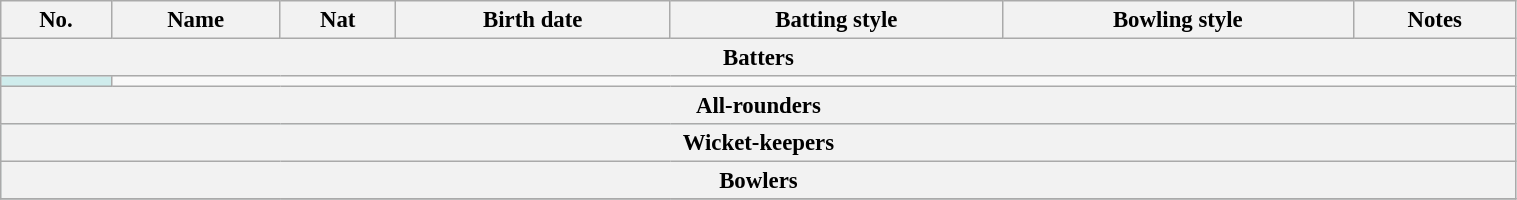<table class="wikitable sortable"  style="font-size:95%; width:80%;">
<tr>
<th>No.</th>
<th>Name</th>
<th>Nat</th>
<th>Birth date</th>
<th>Batting style</th>
<th>Bowling style</th>
<th>Notes</th>
</tr>
<tr>
<th colspan="7">Batters</th>
</tr>
<tr bgcolor="#CFECEC">
<td></td>
</tr>
<tr>
<th colspan="7">All-rounders</th>
</tr>
<tr bgcolor="#CFECEC">
<th colspan="7">Wicket-keepers</th>
</tr>
<tr bgcolor="#CFECEC">
<th colspan="7">Bowlers</th>
</tr>
<tr>
</tr>
</table>
